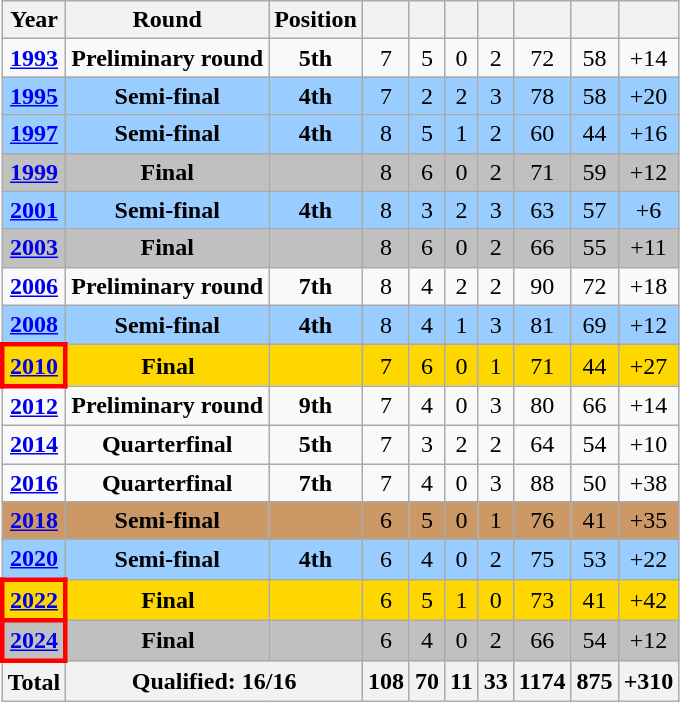<table class="wikitable" style="text-align: center;">
<tr>
<th>Year</th>
<th>Round</th>
<th>Position</th>
<th width="15"></th>
<th width="15"></th>
<th width="15"></th>
<th width="15"></th>
<th></th>
<th></th>
<th></th>
</tr>
<tr>
<td> <strong><a href='#'>1993</a></strong></td>
<td><strong>Preliminary round</strong></td>
<td><strong>5th</strong></td>
<td>7</td>
<td>5</td>
<td>0</td>
<td>2</td>
<td>72</td>
<td>58</td>
<td>+14</td>
</tr>
<tr style="background:#9acdff;">
<td> <strong><a href='#'>1995</a></strong></td>
<td><strong>Semi-final</strong></td>
<td><strong>4th</strong></td>
<td>7</td>
<td>2</td>
<td>2</td>
<td>3</td>
<td>78</td>
<td>58</td>
<td>+20</td>
</tr>
<tr style="background:#9acdff;">
<td> <strong><a href='#'>1997</a></strong></td>
<td><strong>Semi-final</strong></td>
<td><strong>4th</strong></td>
<td>8</td>
<td>5</td>
<td>1</td>
<td>2</td>
<td>60</td>
<td>44</td>
<td>+16</td>
</tr>
<tr style="background:silver;">
<td> <strong><a href='#'>1999</a></strong></td>
<td><strong>Final</strong></td>
<td></td>
<td>8</td>
<td>6</td>
<td>0</td>
<td>2</td>
<td>71</td>
<td>59</td>
<td>+12</td>
</tr>
<tr style="background:#9acdff;">
<td> <strong><a href='#'>2001</a></strong></td>
<td><strong>Semi-final</strong></td>
<td><strong>4th</strong></td>
<td>8</td>
<td>3</td>
<td>2</td>
<td>3</td>
<td>63</td>
<td>57</td>
<td>+6</td>
</tr>
<tr style="background:silver;">
<td> <strong><a href='#'>2003</a></strong></td>
<td><strong>Final</strong></td>
<td></td>
<td>8</td>
<td>6</td>
<td>0</td>
<td>2</td>
<td>66</td>
<td>55</td>
<td>+11</td>
</tr>
<tr>
<td> <strong><a href='#'>2006</a></strong></td>
<td><strong>Preliminary round</strong></td>
<td><strong>7th</strong></td>
<td>8</td>
<td>4</td>
<td>2</td>
<td>2</td>
<td>90</td>
<td>72</td>
<td>+18</td>
</tr>
<tr style="background:#9acdff;">
<td> <strong><a href='#'>2008</a></strong></td>
<td><strong>Semi-final</strong></td>
<td><strong>4th</strong></td>
<td>8</td>
<td>4</td>
<td>1</td>
<td>3</td>
<td>81</td>
<td>69</td>
<td>+12</td>
</tr>
<tr style="background:gold;">
<td style="border: 3px solid red"> <strong><a href='#'>2010</a></strong></td>
<td><strong>Final</strong></td>
<td></td>
<td>7</td>
<td>6</td>
<td>0</td>
<td>1</td>
<td>71</td>
<td>44</td>
<td>+27</td>
</tr>
<tr>
<td> <strong><a href='#'>2012</a></strong></td>
<td><strong>Preliminary round</strong></td>
<td><strong>9th</strong></td>
<td>7</td>
<td>4</td>
<td>0</td>
<td>3</td>
<td>80</td>
<td>66</td>
<td>+14</td>
</tr>
<tr>
<td> <strong><a href='#'>2014</a></strong></td>
<td><strong>Quarterfinal</strong></td>
<td><strong>5th</strong></td>
<td>7</td>
<td>3</td>
<td>2</td>
<td>2</td>
<td>64</td>
<td>54</td>
<td>+10</td>
</tr>
<tr>
<td> <strong><a href='#'>2016</a></strong></td>
<td><strong>Quarterfinal</strong></td>
<td><strong>7th</strong></td>
<td>7</td>
<td>4</td>
<td>0</td>
<td>3</td>
<td>88</td>
<td>50</td>
<td>+38</td>
</tr>
<tr style="background:#c96;">
<td> <strong><a href='#'>2018</a></strong></td>
<td><strong>Semi-final</strong></td>
<td></td>
<td>6</td>
<td>5</td>
<td>0</td>
<td>1</td>
<td>76</td>
<td>41</td>
<td>+35</td>
</tr>
<tr style="background:#9acdff;">
<td> <strong><a href='#'>2020</a></strong></td>
<td><strong>Semi-final</strong></td>
<td><strong>4th</strong></td>
<td>6</td>
<td>4</td>
<td>0</td>
<td>2</td>
<td>75</td>
<td>53</td>
<td>+22</td>
</tr>
<tr style="background:gold;">
<td style="border: 3px solid red"> <strong><a href='#'>2022</a></strong></td>
<td><strong>Final</strong></td>
<td></td>
<td>6</td>
<td>5</td>
<td>1</td>
<td>0</td>
<td>73</td>
<td>41</td>
<td>+42</td>
</tr>
<tr style="background:silver;">
<td style="border: 3px solid red"> <strong><a href='#'>2024</a></strong></td>
<td><strong>Final</strong></td>
<td></td>
<td>6</td>
<td>4</td>
<td>0</td>
<td>2</td>
<td>66</td>
<td>54</td>
<td>+12</td>
</tr>
<tr>
<th>Total</th>
<th colspan="2">Qualified: 16/16</th>
<th>108</th>
<th>70</th>
<th>11</th>
<th>33</th>
<th>1174</th>
<th>875</th>
<th>+310</th>
</tr>
</table>
